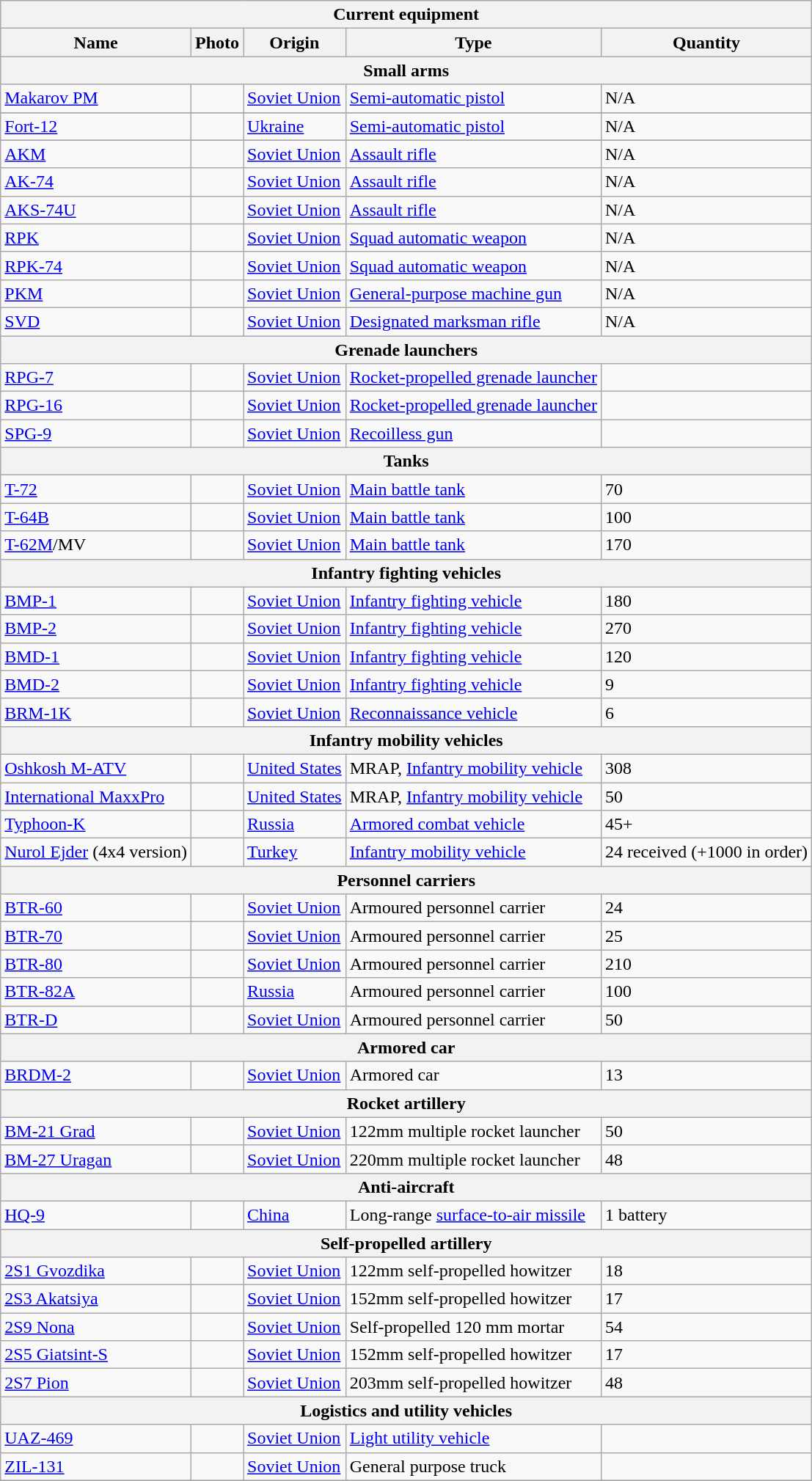<table class="wikitable">
<tr>
<th colspan="9">Current equipment</th>
</tr>
<tr>
<th>Name</th>
<th>Photo</th>
<th>Origin</th>
<th>Type</th>
<th>Quantity</th>
</tr>
<tr>
<th colspan="7">Small arms</th>
</tr>
<tr>
<td><a href='#'>Makarov PM</a></td>
<td></td>
<td><a href='#'>Soviet Union</a></td>
<td><a href='#'>Semi-automatic pistol</a></td>
<td>N/A</td>
</tr>
<tr>
</tr>
<tr>
<td><a href='#'>Fort-12</a></td>
<td></td>
<td><a href='#'>Ukraine</a></td>
<td><a href='#'>Semi-automatic pistol</a></td>
<td>N/A</td>
</tr>
<tr>
</tr>
<tr>
<td><a href='#'>AKM</a></td>
<td></td>
<td><a href='#'>Soviet Union</a></td>
<td><a href='#'>Assault rifle</a></td>
<td>N/A</td>
</tr>
<tr>
<td><a href='#'>AK-74</a></td>
<td><br></td>
<td><a href='#'>Soviet Union</a></td>
<td><a href='#'>Assault rifle</a></td>
<td>N/A</td>
</tr>
<tr>
<td><a href='#'>AKS-74U</a></td>
<td><br></td>
<td><a href='#'>Soviet Union</a></td>
<td><a href='#'>Assault rifle</a></td>
<td>N/A</td>
</tr>
<tr>
<td><a href='#'>RPK</a></td>
<td></td>
<td><a href='#'>Soviet Union</a></td>
<td><a href='#'>Squad automatic weapon</a></td>
<td>N/A</td>
</tr>
<tr>
<td><a href='#'>RPK-74</a></td>
<td><br></td>
<td><a href='#'>Soviet Union</a></td>
<td><a href='#'>Squad automatic weapon</a></td>
<td>N/A</td>
</tr>
<tr>
<td><a href='#'>PKM</a></td>
<td><br></td>
<td><a href='#'>Soviet Union</a></td>
<td><a href='#'>General-purpose machine gun</a></td>
<td>N/A</td>
</tr>
<tr>
<td><a href='#'>SVD</a></td>
<td><br></td>
<td><a href='#'>Soviet Union</a></td>
<td><a href='#'>Designated marksman rifle</a></td>
<td>N/A</td>
</tr>
<tr>
<th colspan="7" style=align center; background: lavender;">Grenade launchers</th>
</tr>
<tr>
<td><a href='#'>RPG-7</a></td>
<td><br></td>
<td><a href='#'>Soviet Union</a></td>
<td><a href='#'>Rocket-propelled grenade launcher</a></td>
<td></td>
</tr>
<tr>
<td><a href='#'>RPG-16</a></td>
<td></td>
<td><a href='#'>Soviet Union</a></td>
<td><a href='#'>Rocket-propelled grenade launcher</a></td>
<td></td>
</tr>
<tr>
<td><a href='#'>SPG-9</a></td>
<td><br></td>
<td><a href='#'>Soviet Union</a></td>
<td><a href='#'>Recoilless gun</a></td>
<td></td>
</tr>
<tr>
<th colspan="7">Tanks</th>
</tr>
<tr>
<td><a href='#'>T-72</a></td>
<td><br></td>
<td><a href='#'>Soviet Union</a></td>
<td><a href='#'>Main battle tank</a></td>
<td>70</td>
</tr>
<tr>
<td><a href='#'>T-64B</a></td>
<td><br></td>
<td><a href='#'>Soviet Union</a></td>
<td><a href='#'>Main battle tank</a></td>
<td>100</td>
</tr>
<tr>
<td><a href='#'>T-62M</a>/MV</td>
<td><br></td>
<td><a href='#'>Soviet Union</a></td>
<td><a href='#'>Main battle tank</a></td>
<td>170</td>
</tr>
<tr>
<th colspan="7">Infantry fighting vehicles</th>
</tr>
<tr>
<td><a href='#'>BMP-1</a></td>
<td><br></td>
<td><a href='#'>Soviet Union</a></td>
<td><a href='#'>Infantry fighting vehicle</a></td>
<td>180</td>
</tr>
<tr>
<td><a href='#'>BMP-2</a></td>
<td><br></td>
<td><a href='#'>Soviet Union</a></td>
<td><a href='#'>Infantry fighting vehicle</a></td>
<td>270</td>
</tr>
<tr>
<td><a href='#'>BMD-1</a></td>
<td><br></td>
<td><a href='#'>Soviet Union</a></td>
<td><a href='#'>Infantry fighting vehicle</a></td>
<td>120</td>
</tr>
<tr>
<td><a href='#'>BMD-2</a></td>
<td><br></td>
<td><a href='#'>Soviet Union</a></td>
<td><a href='#'>Infantry fighting vehicle</a></td>
<td>9</td>
</tr>
<tr>
<td><a href='#'>BRM-1K</a></td>
<td><br></td>
<td><a href='#'>Soviet Union</a></td>
<td><a href='#'>Reconnaissance vehicle</a></td>
<td>6</td>
</tr>
<tr>
<th colspan="7">Infantry mobility vehicles</th>
</tr>
<tr>
<td><a href='#'>Oshkosh M-ATV</a></td>
<td><br></td>
<td><a href='#'>United States</a></td>
<td>MRAP, <a href='#'>Infantry mobility vehicle</a></td>
<td>308</td>
</tr>
<tr>
<td><a href='#'>International MaxxPro</a></td>
<td></td>
<td><a href='#'>United States</a></td>
<td>MRAP, <a href='#'>Infantry mobility vehicle</a></td>
<td>50</td>
</tr>
<tr>
<td><a href='#'>Typhoon-K</a></td>
<td></td>
<td><a href='#'>Russia</a></td>
<td><a href='#'>Armored combat vehicle</a></td>
<td>45+</td>
</tr>
<tr>
<td><a href='#'>Nurol Ejder</a> (4x4 version)</td>
<td></td>
<td><a href='#'>Turkey</a></td>
<td><a href='#'>Infantry mobility vehicle</a></td>
<td>24 received (+1000 in order)</td>
</tr>
<tr>
<th colspan="7">Personnel carriers</th>
</tr>
<tr>
<td><a href='#'>BTR-60</a></td>
<td><br></td>
<td><a href='#'>Soviet Union</a></td>
<td>Armoured personnel carrier</td>
<td>24</td>
</tr>
<tr>
<td><a href='#'>BTR-70</a></td>
<td><br></td>
<td><a href='#'>Soviet Union</a></td>
<td>Armoured personnel carrier</td>
<td>25</td>
</tr>
<tr>
<td><a href='#'>BTR-80</a></td>
<td><br></td>
<td><a href='#'>Soviet Union</a></td>
<td>Armoured personnel carrier</td>
<td>210</td>
</tr>
<tr>
<td><a href='#'>BTR-82A</a></td>
<td><br></td>
<td><a href='#'>Russia</a></td>
<td>Armoured personnel carrier</td>
<td>100</td>
</tr>
<tr>
<td><a href='#'>BTR-D</a></td>
<td><br></td>
<td><a href='#'>Soviet Union</a></td>
<td>Armoured personnel carrier</td>
<td>50</td>
</tr>
<tr>
<th colspan="7">Armored car</th>
</tr>
<tr>
<td><a href='#'>BRDM-2</a></td>
<td><br></td>
<td><a href='#'>Soviet Union</a></td>
<td>Armored car</td>
<td>13</td>
</tr>
<tr>
<th colspan="7">Rocket artillery</th>
</tr>
<tr>
<td><a href='#'>BM-21 Grad</a></td>
<td><br></td>
<td><a href='#'>Soviet Union</a></td>
<td>122mm multiple rocket launcher</td>
<td>50</td>
</tr>
<tr>
<td><a href='#'>BM-27 Uragan</a></td>
<td><br></td>
<td><a href='#'>Soviet Union</a></td>
<td>220mm multiple rocket launcher</td>
<td>48</td>
</tr>
<tr>
<th colspan="7">Anti-aircraft</th>
</tr>
<tr>
<td><a href='#'>HQ-9</a></td>
<td><br></td>
<td><a href='#'>China</a></td>
<td>Long-range <a href='#'>surface-to-air missile</a></td>
<td>1 battery</td>
</tr>
<tr>
<th colspan="7">Self-propelled artillery</th>
</tr>
<tr>
<td><a href='#'>2S1 Gvozdika</a></td>
<td><br></td>
<td><a href='#'>Soviet Union</a></td>
<td>122mm self-propelled howitzer</td>
<td>18</td>
</tr>
<tr>
<td><a href='#'>2S3 Akatsiya</a></td>
<td><br></td>
<td><a href='#'>Soviet Union</a></td>
<td>152mm self-propelled howitzer</td>
<td>17</td>
</tr>
<tr>
<td><a href='#'>2S9 Nona</a></td>
<td><br></td>
<td><a href='#'>Soviet Union</a></td>
<td>Self-propelled 120 mm mortar</td>
<td>54</td>
</tr>
<tr>
<td><a href='#'>2S5 Giatsint-S</a></td>
<td><br></td>
<td><a href='#'>Soviet Union</a></td>
<td>152mm self-propelled howitzer</td>
<td>17</td>
</tr>
<tr>
<td><a href='#'>2S7 Pion</a></td>
<td><br></td>
<td><a href='#'>Soviet Union</a></td>
<td>203mm self-propelled howitzer</td>
<td>48</td>
</tr>
<tr>
<th colspan="7">Logistics and utility vehicles</th>
</tr>
<tr>
<td><a href='#'>UAZ-469</a></td>
<td><br></td>
<td><a href='#'>Soviet Union</a></td>
<td><a href='#'>Light utility vehicle</a></td>
<td></td>
</tr>
<tr>
<td><a href='#'>ZIL-131</a></td>
<td><br></td>
<td><a href='#'>Soviet Union</a></td>
<td>General purpose truck</td>
<td></td>
</tr>
<tr>
</tr>
</table>
